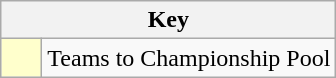<table class="wikitable" style="text-align: center;">
<tr>
<th colspan=2>Key</th>
</tr>
<tr>
<td style="background:#ffffcc; width:20px;"></td>
<td align=left>Teams to Championship Pool</td>
</tr>
</table>
